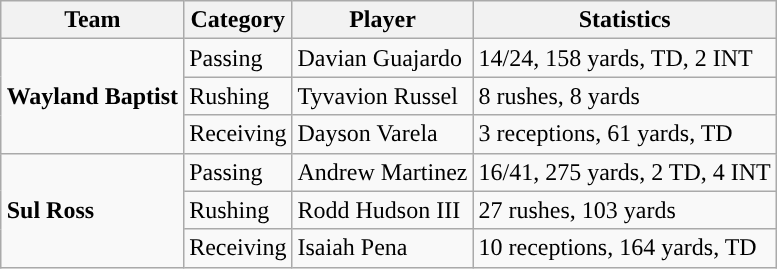<table class="wikitable" style="float: right;">
<tr>
<th>Team</th>
<th>Category</th>
<th>Player</th>
<th>Statistics</th>
</tr>
<tr>
<td rowspan=3><strong>Wayland Baptist</strong></td>
<td>Passing</td>
<td>Davian Guajardo</td>
<td>14/24, 158 yards, TD, 2 INT</td>
</tr>
<tr>
<td>Rushing</td>
<td>Tyvavion Russel</td>
<td>8 rushes, 8 yards</td>
</tr>
<tr>
<td>Receiving</td>
<td>Dayson Varela</td>
<td>3 receptions, 61 yards, TD</td>
</tr>
<tr>
<td rowspan=3><strong>Sul Ross</strong></td>
<td>Passing</td>
<td>Andrew Martinez</td>
<td>16/41, 275 yards, 2 TD, 4 INT</td>
</tr>
<tr>
<td>Rushing</td>
<td>Rodd Hudson III</td>
<td>27 rushes, 103 yards</td>
</tr>
<tr>
<td>Receiving</td>
<td>Isaiah Pena</td>
<td>10 receptions, 164 yards, TD</td>
</tr>
</table>
